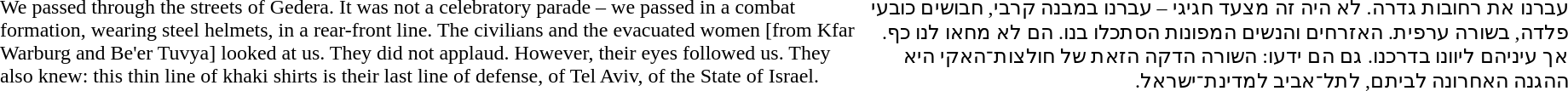<table>
<tr>
<td style="vertical-align:top; padding-left:2em;"><br>We passed through the streets of Gedera. It was not a celebratory parade – we passed in a combat formation, wearing steel helmets, in a rear-front line. The civilians and the evacuated women [from Kfar Warburg and Be'er Tuvya] looked at us. They did not applaud. However, their eyes followed us. They also knew: this thin line of khaki shirts is their last line of defense, of Tel Aviv, of the State of Israel.</td>
<td dir = "rtl" style="vertical-align:top;"><br>עברנו את רחובות גדרה. לא היה זה מצעד חגיגי – עברנו במבנה קרבי, חבושים כובעי פלדה, בשורה ערפית. האזרחים והנשים המפונות הסתכלו בנו. הם לא מחאו לנו כף. אך עיניהם ליוונו בדרכנו. גם הם ידעו: השורה הדקה הזאת של חולצות־האקי היא ההגנה האחרונה לביתם, לתל־אביב למדינת־ישראל.</td>
</tr>
</table>
